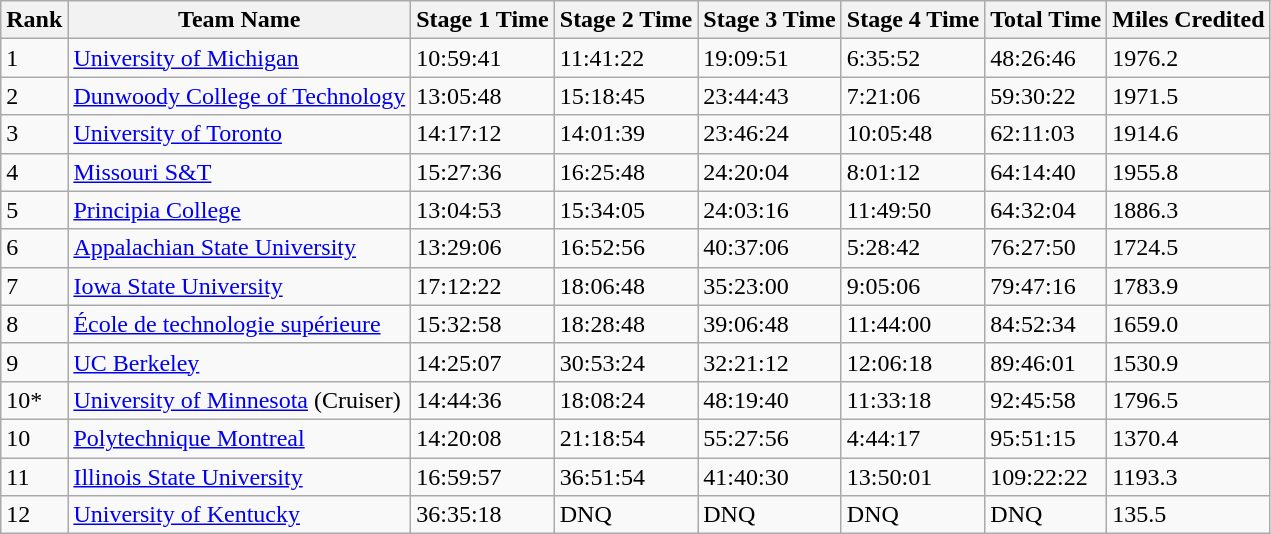<table class="wikitable">
<tr>
<th>Rank</th>
<th>Team Name</th>
<th>Stage 1 Time</th>
<th>Stage 2 Time</th>
<th>Stage 3 Time</th>
<th>Stage 4 Time</th>
<th>Total Time</th>
<th>Miles Credited</th>
</tr>
<tr>
<td>1</td>
<td><a href='#'>University of Michigan</a></td>
<td>10:59:41</td>
<td>11:41:22</td>
<td>19:09:51</td>
<td>6:35:52</td>
<td>48:26:46</td>
<td>1976.2</td>
</tr>
<tr>
<td>2</td>
<td><a href='#'>Dunwoody College of Technology</a></td>
<td>13:05:48</td>
<td>15:18:45</td>
<td>23:44:43</td>
<td>7:21:06</td>
<td>59:30:22</td>
<td>1971.5</td>
</tr>
<tr>
<td>3</td>
<td><a href='#'>University of Toronto</a></td>
<td>14:17:12</td>
<td>14:01:39</td>
<td>23:46:24</td>
<td>10:05:48</td>
<td>62:11:03</td>
<td>1914.6</td>
</tr>
<tr>
<td>4</td>
<td><a href='#'>Missouri S&T</a></td>
<td>15:27:36</td>
<td>16:25:48</td>
<td>24:20:04</td>
<td>8:01:12</td>
<td>64:14:40</td>
<td>1955.8</td>
</tr>
<tr>
<td>5</td>
<td><a href='#'>Principia College</a></td>
<td>13:04:53</td>
<td>15:34:05</td>
<td>24:03:16</td>
<td>11:49:50</td>
<td>64:32:04</td>
<td>1886.3</td>
</tr>
<tr>
<td>6</td>
<td><a href='#'>Appalachian State University</a></td>
<td>13:29:06</td>
<td>16:52:56</td>
<td>40:37:06</td>
<td>5:28:42</td>
<td>76:27:50</td>
<td>1724.5</td>
</tr>
<tr>
<td>7</td>
<td><a href='#'>Iowa State University</a></td>
<td>17:12:22</td>
<td>18:06:48</td>
<td>35:23:00</td>
<td>9:05:06</td>
<td>79:47:16</td>
<td>1783.9</td>
</tr>
<tr>
<td>8</td>
<td><a href='#'>École de technologie supérieure</a></td>
<td>15:32:58</td>
<td>18:28:48</td>
<td>39:06:48</td>
<td>11:44:00</td>
<td>84:52:34</td>
<td>1659.0</td>
</tr>
<tr>
<td>9</td>
<td><a href='#'>UC Berkeley</a></td>
<td>14:25:07</td>
<td>30:53:24</td>
<td>32:21:12</td>
<td>12:06:18</td>
<td>89:46:01</td>
<td>1530.9</td>
</tr>
<tr>
<td>10*</td>
<td><a href='#'>University of Minnesota</a> (Cruiser)</td>
<td>14:44:36</td>
<td>18:08:24</td>
<td>48:19:40</td>
<td>11:33:18</td>
<td>92:45:58</td>
<td>1796.5</td>
</tr>
<tr>
<td>10</td>
<td><a href='#'>Polytechnique Montreal</a></td>
<td>14:20:08</td>
<td>21:18:54</td>
<td>55:27:56</td>
<td>4:44:17</td>
<td>95:51:15</td>
<td>1370.4</td>
</tr>
<tr>
<td>11</td>
<td><a href='#'>Illinois State University</a></td>
<td>16:59:57</td>
<td>36:51:54</td>
<td>41:40:30</td>
<td>13:50:01</td>
<td>109:22:22</td>
<td>1193.3</td>
</tr>
<tr>
<td>12</td>
<td><a href='#'>University of Kentucky</a></td>
<td>36:35:18</td>
<td>DNQ</td>
<td>DNQ</td>
<td>DNQ</td>
<td>DNQ</td>
<td>135.5</td>
</tr>
</table>
